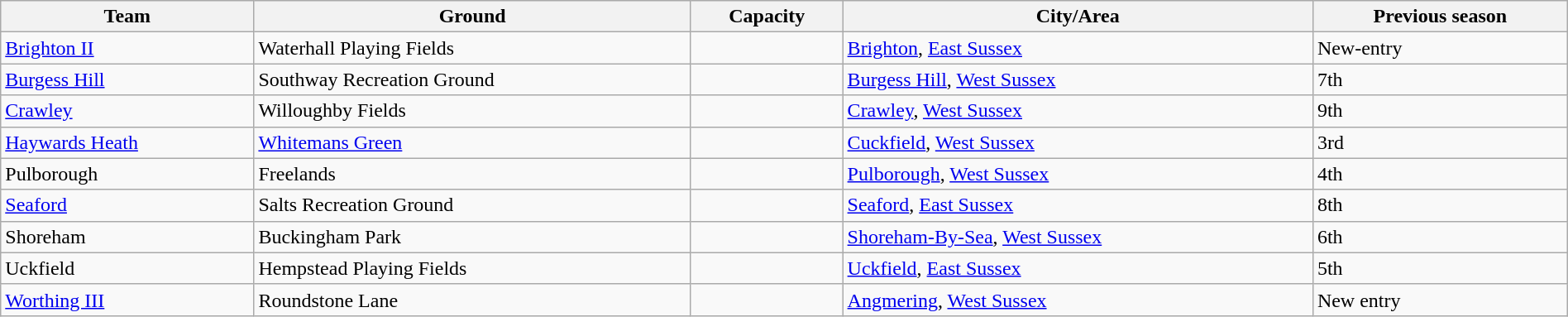<table class="wikitable sortable" width=100%>
<tr>
<th>Team</th>
<th>Ground</th>
<th>Capacity</th>
<th>City/Area</th>
<th>Previous season</th>
</tr>
<tr>
<td><a href='#'>Brighton II</a></td>
<td>Waterhall Playing Fields</td>
<td></td>
<td><a href='#'>Brighton</a>, <a href='#'>East Sussex</a></td>
<td>New-entry</td>
</tr>
<tr>
<td><a href='#'>Burgess Hill</a></td>
<td>Southway Recreation Ground</td>
<td></td>
<td><a href='#'>Burgess Hill</a>, <a href='#'>West Sussex</a></td>
<td>7th</td>
</tr>
<tr>
<td><a href='#'>Crawley</a></td>
<td>Willoughby Fields</td>
<td></td>
<td><a href='#'>Crawley</a>, <a href='#'>West Sussex</a></td>
<td>9th</td>
</tr>
<tr>
<td><a href='#'>Haywards Heath</a></td>
<td><a href='#'>Whitemans Green</a></td>
<td></td>
<td><a href='#'>Cuckfield</a>, <a href='#'>West Sussex</a></td>
<td>3rd</td>
</tr>
<tr>
<td>Pulborough</td>
<td>Freelands</td>
<td></td>
<td><a href='#'>Pulborough</a>, <a href='#'>West Sussex</a></td>
<td>4th</td>
</tr>
<tr>
<td><a href='#'>Seaford</a></td>
<td>Salts Recreation Ground</td>
<td></td>
<td><a href='#'>Seaford</a>, <a href='#'>East Sussex</a></td>
<td>8th</td>
</tr>
<tr>
<td>Shoreham</td>
<td>Buckingham Park</td>
<td></td>
<td><a href='#'>Shoreham-By-Sea</a>, <a href='#'>West Sussex</a></td>
<td>6th</td>
</tr>
<tr>
<td>Uckfield </td>
<td>Hempstead Playing Fields</td>
<td></td>
<td><a href='#'>Uckfield</a>, <a href='#'>East Sussex</a></td>
<td>5th</td>
</tr>
<tr>
<td><a href='#'>Worthing III</a></td>
<td>Roundstone Lane</td>
<td></td>
<td><a href='#'>Angmering</a>, <a href='#'>West Sussex</a></td>
<td>New entry</td>
</tr>
</table>
